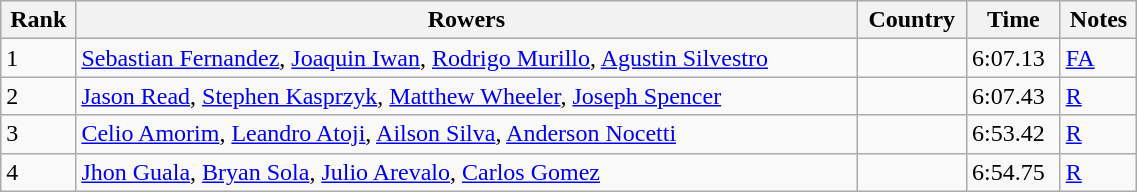<table class="wikitable" width=60%>
<tr>
<th>Rank</th>
<th>Rowers</th>
<th>Country</th>
<th>Time</th>
<th>Notes</th>
</tr>
<tr>
<td>1</td>
<td><a href='#'>Sebastian Fernandez</a>, <a href='#'>Joaquin Iwan</a>, <a href='#'>Rodrigo Murillo</a>, <a href='#'>Agustin Silvestro</a></td>
<td></td>
<td>6:07.13</td>
<td><a href='#'>FA</a></td>
</tr>
<tr>
<td>2</td>
<td><a href='#'>Jason Read</a>, <a href='#'>Stephen Kasprzyk</a>, <a href='#'>Matthew Wheeler</a>, <a href='#'>Joseph Spencer</a></td>
<td></td>
<td>6:07.43</td>
<td><a href='#'>R</a></td>
</tr>
<tr>
<td>3</td>
<td><a href='#'>Celio Amorim</a>, <a href='#'>Leandro Atoji</a>, <a href='#'>Ailson Silva</a>, <a href='#'>Anderson Nocetti</a></td>
<td></td>
<td>6:53.42</td>
<td><a href='#'>R</a></td>
</tr>
<tr>
<td>4</td>
<td><a href='#'>Jhon Guala</a>, <a href='#'>Bryan Sola</a>, <a href='#'>Julio Arevalo</a>, <a href='#'>Carlos Gomez</a></td>
<td></td>
<td>6:54.75</td>
<td><a href='#'>R</a></td>
</tr>
</table>
